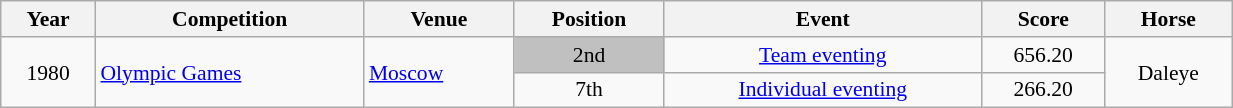<table class="wikitable" width=65% style="font-size:90%; text-align:center;">
<tr>
<th>Year</th>
<th>Competition</th>
<th>Venue</th>
<th>Position</th>
<th>Event</th>
<th>Score</th>
<th>Horse</th>
</tr>
<tr>
<td rowspan=2>1980</td>
<td rowspan=2 align=left><a href='#'>Olympic Games</a></td>
<td rowspan=2 align=left> <a href='#'>Moscow</a></td>
<td bgcolor=silver>2nd</td>
<td><a href='#'>Team eventing</a></td>
<td>656.20</td>
<td rowspan=2>Daleye</td>
</tr>
<tr>
<td>7th</td>
<td><a href='#'>Individual eventing</a></td>
<td>266.20</td>
</tr>
</table>
